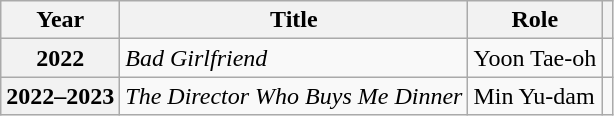<table class="wikitable plainrowheaders">
<tr>
<th scope="col">Year</th>
<th scope="col">Title</th>
<th scope="col">Role</th>
<th scope="col"></th>
</tr>
<tr>
<th scope="row">2022</th>
<td><em>Bad Girlfriend</em></td>
<td>Yoon Tae-oh</td>
<td style="text-align:center"></td>
</tr>
<tr>
<th scope="row">2022–2023</th>
<td><em>The Director Who Buys Me Dinner</em></td>
<td>Min Yu-dam</td>
<td style="text-align:center"></td>
</tr>
</table>
